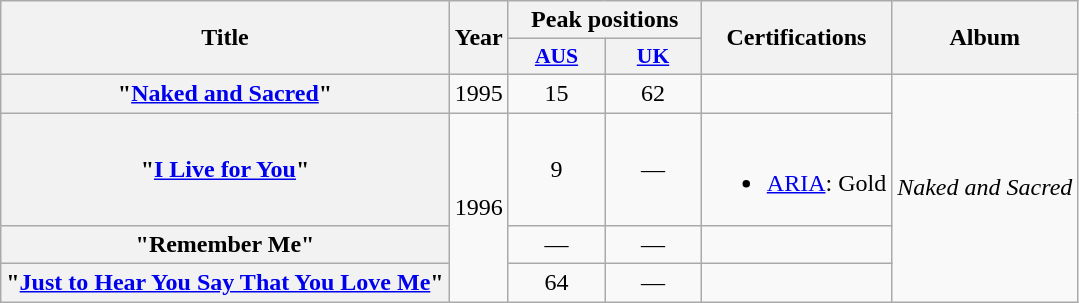<table class="wikitable plainrowheaders">
<tr>
<th rowspan="2">Title</th>
<th rowspan="2">Year</th>
<th colspan="2">Peak positions</th>
<th rowspan="2">Certifications</th>
<th rowspan="2">Album</th>
</tr>
<tr>
<th style="width:4em;font-size:90%"><a href='#'>AUS</a><br></th>
<th style="width:4em;font-size:90%"><a href='#'>UK</a><br></th>
</tr>
<tr>
<th scope="row">"<a href='#'>Naked and Sacred</a>"</th>
<td>1995</td>
<td style="text-align:center;">15</td>
<td style="text-align:center;">62</td>
<td></td>
<td rowspan="4"><em>Naked and Sacred</em></td>
</tr>
<tr>
<th scope="row">"<a href='#'>I Live for You</a>"</th>
<td rowspan="3">1996</td>
<td style="text-align:center;">9</td>
<td style="text-align:center;">—</td>
<td><br><ul><li><a href='#'>ARIA</a>: Gold</li></ul></td>
</tr>
<tr>
<th scope="row">"Remember Me"</th>
<td style="text-align:center;">—</td>
<td style="text-align:center;">—</td>
<td></td>
</tr>
<tr>
<th scope="row">"<a href='#'>Just to Hear You Say That You Love Me</a>"</th>
<td style="text-align:center;">64</td>
<td style="text-align:center;">—</td>
<td></td>
</tr>
</table>
